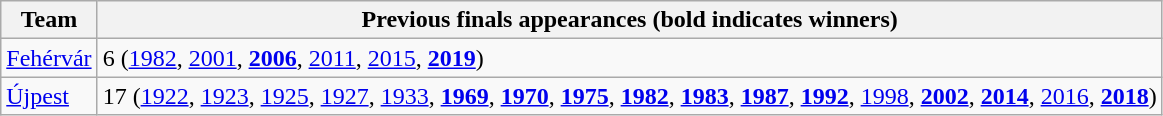<table class="wikitable">
<tr>
<th>Team</th>
<th>Previous finals appearances (bold indicates winners)</th>
</tr>
<tr>
<td><a href='#'>Fehérvár</a></td>
<td>6 (<a href='#'>1982</a>, <a href='#'>2001</a>, <strong><a href='#'>2006</a></strong>, <a href='#'>2011</a>, <a href='#'>2015</a>, <strong><a href='#'>2019</a></strong>)</td>
</tr>
<tr>
<td><a href='#'>Újpest</a></td>
<td>17 (<a href='#'>1922</a>, <a href='#'>1923</a>, <a href='#'>1925</a>, <a href='#'>1927</a>, <a href='#'>1933</a>, <strong><a href='#'>1969</a></strong>, <strong><a href='#'>1970</a></strong>, <strong><a href='#'>1975</a></strong>, <strong><a href='#'>1982</a></strong>, <strong><a href='#'>1983</a></strong>, <strong><a href='#'>1987</a></strong>, <strong><a href='#'>1992</a></strong>, <a href='#'>1998</a>, <strong><a href='#'>2002</a></strong>, <strong><a href='#'>2014</a></strong>, <a href='#'>2016</a>, <strong><a href='#'>2018</a></strong>)</td>
</tr>
</table>
